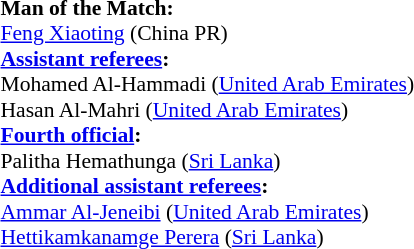<table style="width:100%; font-size:90%;">
<tr>
<td><br><strong>Man of the Match:</strong>
<br><a href='#'>Feng Xiaoting</a> (China PR)<br><strong><a href='#'>Assistant referees</a>:</strong>
<br>Mohamed Al-Hammadi (<a href='#'>United Arab Emirates</a>)
<br>Hasan Al-Mahri (<a href='#'>United Arab Emirates</a>)
<br><strong><a href='#'>Fourth official</a>:</strong>
<br>Palitha Hemathunga (<a href='#'>Sri Lanka</a>)
<br><strong><a href='#'>Additional assistant referees</a>:</strong>
<br><a href='#'>Ammar Al-Jeneibi</a> (<a href='#'>United Arab Emirates</a>)
<br><a href='#'>Hettikamkanamge Perera</a> (<a href='#'>Sri Lanka</a>)</td>
</tr>
</table>
